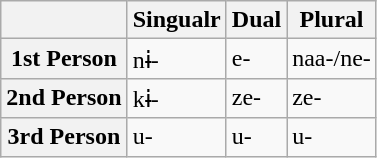<table class="wikitable">
<tr>
<th></th>
<th>Singualr</th>
<th>Dual</th>
<th>Plural</th>
</tr>
<tr>
<th>1st Person</th>
<td>nɨ-</td>
<td>e-</td>
<td>naa-/ne-</td>
</tr>
<tr>
<th>2nd Person</th>
<td>kɨ-</td>
<td>ze-</td>
<td>ze-</td>
</tr>
<tr>
<th>3rd Person</th>
<td>u-</td>
<td>u-</td>
<td>u-</td>
</tr>
</table>
